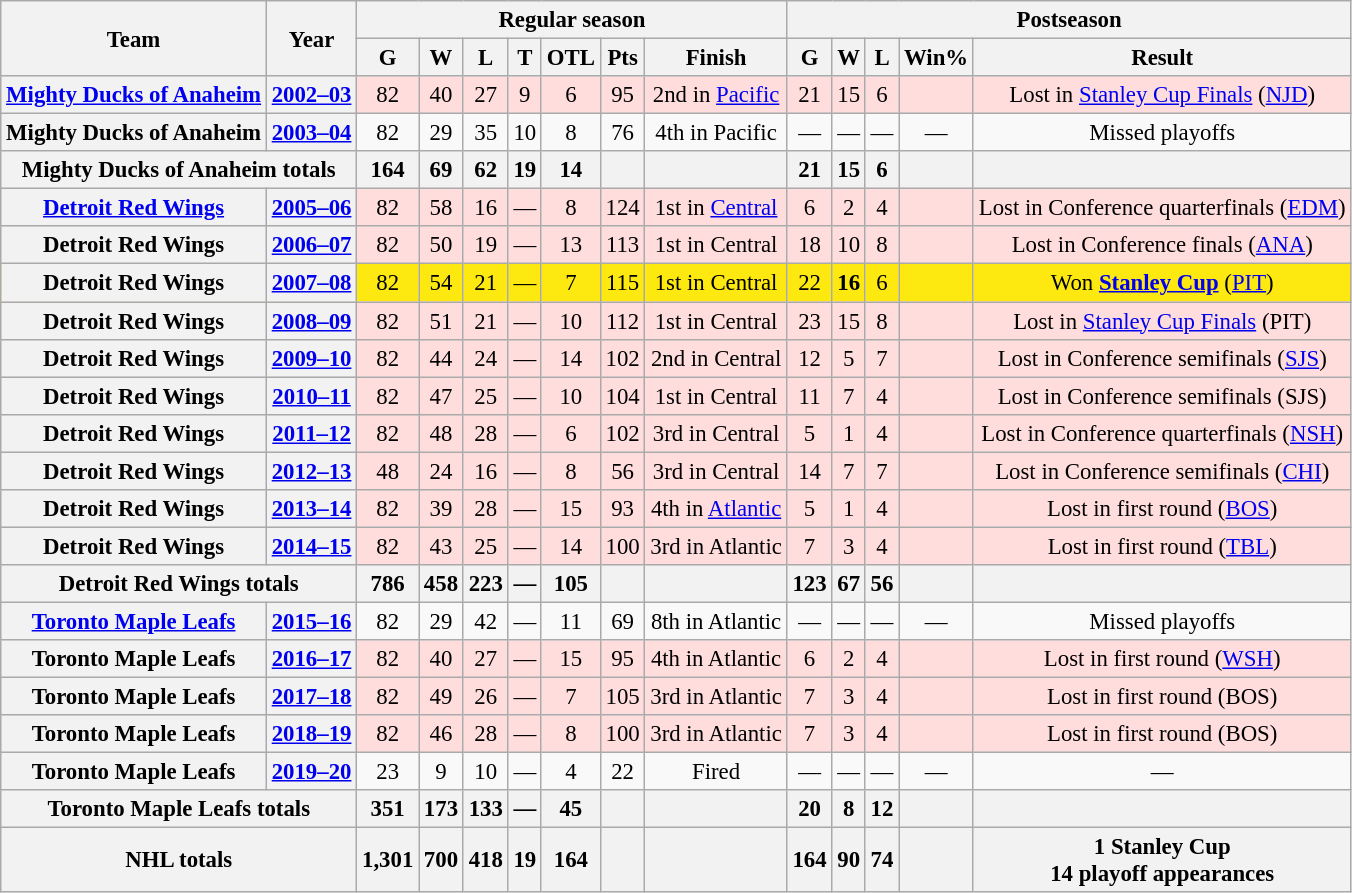<table class="wikitable" style="font-size: 95%; text-align:center;">
<tr>
<th rowspan="2">Team</th>
<th rowspan="2">Year</th>
<th colspan="7">Regular season</th>
<th colspan="5">Postseason</th>
</tr>
<tr>
<th>G</th>
<th>W</th>
<th>L</th>
<th>T</th>
<th>OTL</th>
<th>Pts</th>
<th>Finish</th>
<th>G</th>
<th>W</th>
<th>L</th>
<th>Win%</th>
<th>Result</th>
</tr>
<tr style="background:#fdd;">
<th><a href='#'>Mighty Ducks of Anaheim</a></th>
<th><a href='#'>2002–03</a></th>
<td>82</td>
<td>40</td>
<td>27</td>
<td>9</td>
<td>6</td>
<td>95</td>
<td>2nd in <a href='#'>Pacific</a></td>
<td>21</td>
<td>15</td>
<td>6</td>
<td></td>
<td>Lost in <a href='#'>Stanley Cup Finals</a> (<a href='#'>NJD</a>)</td>
</tr>
<tr>
<th>Mighty Ducks of Anaheim</th>
<th><a href='#'>2003–04</a></th>
<td>82</td>
<td>29</td>
<td>35</td>
<td>10</td>
<td>8</td>
<td>76</td>
<td>4th in Pacific</td>
<td>—</td>
<td>—</td>
<td>—</td>
<td>—</td>
<td>Missed playoffs</td>
</tr>
<tr>
<th colspan="2">Mighty Ducks of Anaheim totals</th>
<th>164</th>
<th>69</th>
<th>62</th>
<th>19</th>
<th>14</th>
<th> </th>
<th> </th>
<th>21</th>
<th>15</th>
<th>6</th>
<th></th>
<th> </th>
</tr>
<tr style="background:#fdd;">
<th><a href='#'>Detroit Red Wings</a></th>
<th><a href='#'>2005–06</a></th>
<td>82</td>
<td>58</td>
<td>16</td>
<td>—</td>
<td>8</td>
<td>124</td>
<td>1st in <a href='#'>Central</a></td>
<td>6</td>
<td>2</td>
<td>4</td>
<td></td>
<td>Lost in Conference quarterfinals (<a href='#'>EDM</a>)</td>
</tr>
<tr style="background:#fdd;">
<th>Detroit Red Wings</th>
<th><a href='#'>2006–07</a></th>
<td>82</td>
<td>50</td>
<td>19</td>
<td>—</td>
<td>13</td>
<td>113</td>
<td>1st in Central</td>
<td>18</td>
<td>10</td>
<td>8</td>
<td></td>
<td>Lost in Conference finals (<a href='#'>ANA</a>)</td>
</tr>
<tr style="background:#FDE910;">
<th>Detroit Red Wings</th>
<th><a href='#'>2007–08</a></th>
<td>82</td>
<td>54</td>
<td>21</td>
<td>—</td>
<td>7</td>
<td>115</td>
<td>1st in Central</td>
<td>22</td>
<td><strong>16</strong></td>
<td>6</td>
<td><strong></strong></td>
<td>Won <strong><a href='#'>Stanley Cup</a></strong> (<a href='#'>PIT</a>)</td>
</tr>
<tr style="background:#fdd;">
<th>Detroit Red Wings</th>
<th><a href='#'>2008–09</a></th>
<td>82</td>
<td>51</td>
<td>21</td>
<td>—</td>
<td>10</td>
<td>112</td>
<td>1st in Central</td>
<td>23</td>
<td>15</td>
<td>8</td>
<td></td>
<td>Lost in <a href='#'>Stanley Cup Finals</a> (PIT)</td>
</tr>
<tr style="background:#fdd;">
<th>Detroit Red Wings</th>
<th><a href='#'>2009–10</a></th>
<td>82</td>
<td>44</td>
<td>24</td>
<td>—</td>
<td>14</td>
<td>102</td>
<td>2nd in Central</td>
<td>12</td>
<td>5</td>
<td>7</td>
<td></td>
<td>Lost in Conference semifinals (<a href='#'>SJS</a>)</td>
</tr>
<tr style="background:#fdd;">
<th>Detroit Red Wings</th>
<th><a href='#'>2010–11</a></th>
<td>82</td>
<td>47</td>
<td>25</td>
<td>—</td>
<td>10</td>
<td>104</td>
<td>1st in Central</td>
<td>11</td>
<td>7</td>
<td>4</td>
<td></td>
<td>Lost in Conference semifinals (SJS)</td>
</tr>
<tr style="background:#fdd;">
<th>Detroit Red Wings</th>
<th><a href='#'>2011–12</a></th>
<td>82</td>
<td>48</td>
<td>28</td>
<td>—</td>
<td>6</td>
<td>102</td>
<td>3rd in Central</td>
<td>5</td>
<td>1</td>
<td>4</td>
<td></td>
<td>Lost in Conference quarterfinals (<a href='#'>NSH</a>)</td>
</tr>
<tr style="background:#fdd;">
<th>Detroit Red Wings</th>
<th><a href='#'>2012–13</a></th>
<td>48</td>
<td>24</td>
<td>16</td>
<td>—</td>
<td>8</td>
<td>56</td>
<td>3rd in Central</td>
<td>14</td>
<td>7</td>
<td>7</td>
<td></td>
<td>Lost in Conference semifinals (<a href='#'>CHI</a>)</td>
</tr>
<tr style="background:#fdd;">
<th>Detroit Red Wings</th>
<th><a href='#'>2013–14</a></th>
<td>82</td>
<td>39</td>
<td>28</td>
<td>—</td>
<td>15</td>
<td>93</td>
<td>4th in <a href='#'>Atlantic</a></td>
<td>5</td>
<td>1</td>
<td>4</td>
<td></td>
<td>Lost in first round (<a href='#'>BOS</a>)</td>
</tr>
<tr style="background:#fdd;">
<th>Detroit Red Wings</th>
<th><a href='#'>2014–15</a></th>
<td>82</td>
<td>43</td>
<td>25</td>
<td>—</td>
<td>14</td>
<td>100</td>
<td>3rd in Atlantic</td>
<td>7</td>
<td>3</td>
<td>4</td>
<td></td>
<td>Lost in first round (<a href='#'>TBL</a>)</td>
</tr>
<tr>
<th colspan="2">Detroit Red Wings totals</th>
<th>786</th>
<th>458</th>
<th>223</th>
<th>—</th>
<th>105</th>
<th> </th>
<th> </th>
<th>123</th>
<th>67</th>
<th>56</th>
<th></th>
<th> </th>
</tr>
<tr>
<th><a href='#'>Toronto Maple Leafs</a></th>
<th><a href='#'>2015–16</a></th>
<td>82</td>
<td>29</td>
<td>42</td>
<td>—</td>
<td>11</td>
<td>69</td>
<td>8th in Atlantic</td>
<td>—</td>
<td>—</td>
<td>—</td>
<td>—</td>
<td>Missed playoffs</td>
</tr>
<tr style="background:#fdd;">
<th>Toronto Maple Leafs</th>
<th><a href='#'>2016–17</a></th>
<td>82</td>
<td>40</td>
<td>27</td>
<td>—</td>
<td>15</td>
<td>95</td>
<td>4th in Atlantic</td>
<td>6</td>
<td>2</td>
<td>4</td>
<td></td>
<td>Lost in first round (<a href='#'>WSH</a>)</td>
</tr>
<tr style="background:#fdd;">
<th>Toronto Maple Leafs</th>
<th><a href='#'>2017–18</a></th>
<td>82</td>
<td>49</td>
<td>26</td>
<td>—</td>
<td>7</td>
<td>105</td>
<td>3rd in Atlantic</td>
<td>7</td>
<td>3</td>
<td>4</td>
<td></td>
<td>Lost in first round (BOS)</td>
</tr>
<tr style="background:#fdd;">
<th>Toronto Maple Leafs</th>
<th><a href='#'>2018–19</a></th>
<td>82</td>
<td>46</td>
<td>28</td>
<td>—</td>
<td>8</td>
<td>100</td>
<td>3rd in Atlantic</td>
<td>7</td>
<td>3</td>
<td>4</td>
<td></td>
<td>Lost in first round (BOS)</td>
</tr>
<tr>
<th>Toronto Maple Leafs</th>
<th><a href='#'>2019–20</a></th>
<td>23</td>
<td>9</td>
<td>10</td>
<td>—</td>
<td>4</td>
<td>22</td>
<td>Fired</td>
<td>—</td>
<td>—</td>
<td>—</td>
<td>—</td>
<td>—</td>
</tr>
<tr>
<th colspan="2">Toronto Maple Leafs totals</th>
<th>351</th>
<th>173</th>
<th>133</th>
<th>—</th>
<th>45</th>
<th> </th>
<th> </th>
<th>20</th>
<th>8</th>
<th>12</th>
<th></th>
<th> </th>
</tr>
<tr>
<th colspan="2">NHL totals</th>
<th>1,301</th>
<th>700</th>
<th>418</th>
<th>19</th>
<th>164</th>
<th> </th>
<th> </th>
<th>164</th>
<th>90</th>
<th>74</th>
<th></th>
<th>1 Stanley Cup<br>14 playoff appearances</th>
</tr>
</table>
